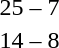<table style="text-align:center">
<tr>
<th width=200></th>
<th width=100></th>
<th width=200></th>
</tr>
<tr>
<td align=right><strong></strong></td>
<td>25 – 7</td>
<td align=left></td>
</tr>
<tr>
<td align=right><strong></strong></td>
<td>14 – 8</td>
<td align=left></td>
</tr>
</table>
